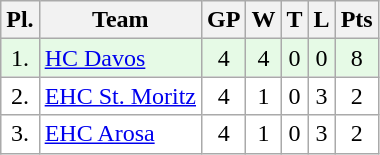<table class="wikitable">
<tr>
<th>Pl.</th>
<th>Team</th>
<th>GP</th>
<th>W</th>
<th>T</th>
<th>L</th>
<th>Pts</th>
</tr>
<tr align="center " bgcolor="#e6fae6">
<td>1.</td>
<td align="left"><a href='#'>HC Davos</a></td>
<td>4</td>
<td>4</td>
<td>0</td>
<td>0</td>
<td>8</td>
</tr>
<tr align="center "  bgcolor="#FFFFFF">
<td>2.</td>
<td align="left"><a href='#'>EHC St. Moritz</a></td>
<td>4</td>
<td>1</td>
<td>0</td>
<td>3</td>
<td>2</td>
</tr>
<tr align="center " bgcolor="#FFFFFF">
<td>3.</td>
<td align="left"><a href='#'>EHC Arosa</a></td>
<td>4</td>
<td>1</td>
<td>0</td>
<td>3</td>
<td>2</td>
</tr>
</table>
